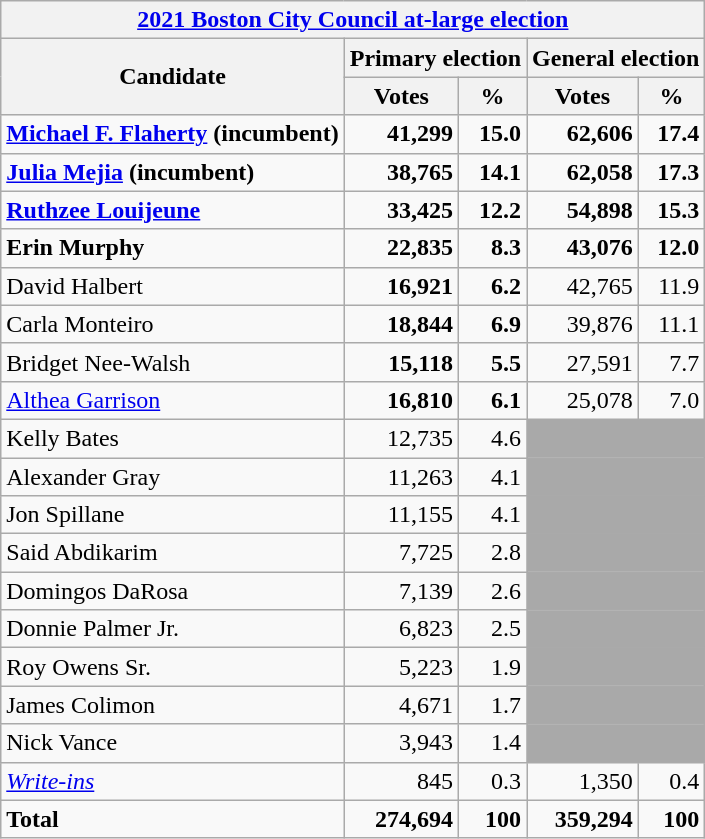<table class=wikitable>
<tr>
<th colspan=5><a href='#'>2021 Boston City Council at-large election</a></th>
</tr>
<tr>
<th colspan=1 rowspan=2>Candidate</th>
<th colspan=2><strong>Primary election</strong></th>
<th colspan=2><strong>General election</strong></th>
</tr>
<tr>
<th>Votes</th>
<th>%</th>
<th>Votes</th>
<th>%</th>
</tr>
<tr>
<td><strong><a href='#'>Michael F. Flaherty</a> (incumbent)</strong></td>
<td align="right"><strong>41,299</strong></td>
<td align="right"><strong>15.0</strong></td>
<td align="right"><strong>62,606</strong></td>
<td align="right"><strong>17.4</strong></td>
</tr>
<tr>
<td><strong><a href='#'>Julia Mejia</a> (incumbent)</strong></td>
<td align="right"><strong>38,765</strong></td>
<td align="right"><strong>14.1</strong></td>
<td align="right"><strong>62,058</strong></td>
<td align="right"><strong>17.3</strong></td>
</tr>
<tr>
<td><strong><a href='#'>Ruthzee Louijeune</a></strong></td>
<td align="right"><strong>33,425</strong></td>
<td align="right"><strong>12.2</strong></td>
<td align="right"><strong>54,898</strong></td>
<td align="right"><strong>15.3</strong></td>
</tr>
<tr>
<td><strong>Erin Murphy</strong></td>
<td align="right"><strong>22,835</strong></td>
<td align="right"><strong>8.3</strong></td>
<td align="right"><strong>43,076</strong></td>
<td align="right"><strong>12.0</strong></td>
</tr>
<tr>
<td>David Halbert</td>
<td align="right"><strong>16,921</strong></td>
<td align="right"><strong>6.2</strong></td>
<td align="right">42,765</td>
<td align="right">11.9</td>
</tr>
<tr>
<td>Carla Monteiro</td>
<td align="right"><strong>18,844</strong></td>
<td align="right"><strong>6.9</strong></td>
<td align="right">39,876</td>
<td align="right">11.1</td>
</tr>
<tr>
<td>Bridget Nee-Walsh</td>
<td align="right"><strong>15,118</strong></td>
<td align="right"><strong>5.5</strong></td>
<td align="right">27,591</td>
<td align="right">7.7</td>
</tr>
<tr>
<td><a href='#'>Althea Garrison</a></td>
<td align="right"><strong>16,810</strong></td>
<td align="right"><strong>6.1</strong></td>
<td align="right">25,078</td>
<td align="right">7.0</td>
</tr>
<tr>
<td>Kelly Bates</td>
<td align="right">12,735</td>
<td align="right">4.6</td>
<td colspan=2 bgcolor=darkgray> </td>
</tr>
<tr>
<td>Alexander Gray</td>
<td align="right">11,263</td>
<td align="right">4.1</td>
<td colspan=2 bgcolor=darkgray> </td>
</tr>
<tr>
<td>Jon Spillane</td>
<td align="right">11,155</td>
<td align="right">4.1</td>
<td colspan=2 bgcolor=darkgray> </td>
</tr>
<tr>
<td>Said Abdikarim</td>
<td align="right">7,725</td>
<td align="right">2.8</td>
<td colspan=2 bgcolor=darkgray> </td>
</tr>
<tr>
<td>Domingos DaRosa</td>
<td align="right">7,139</td>
<td align="right">2.6</td>
<td colspan=2 bgcolor=darkgray> </td>
</tr>
<tr>
<td>Donnie Palmer Jr.</td>
<td align="right">6,823</td>
<td align="right">2.5</td>
<td colspan=2 bgcolor=darkgray> </td>
</tr>
<tr>
<td>Roy Owens Sr.</td>
<td align="right">5,223</td>
<td align="right">1.9</td>
<td colspan=2 bgcolor=darkgray> </td>
</tr>
<tr>
<td>James Colimon</td>
<td align="right">4,671</td>
<td align="right">1.7</td>
<td colspan=2 bgcolor=darkgray> </td>
</tr>
<tr>
<td>Nick Vance</td>
<td align="right">3,943</td>
<td align="right">1.4</td>
<td colspan=2 bgcolor=darkgray> </td>
</tr>
<tr>
<td><em><a href='#'>Write-ins</a></em></td>
<td align="right">845</td>
<td align="right">0.3</td>
<td align="right">1,350</td>
<td align="right">0.4</td>
</tr>
<tr>
<td><strong>Total</strong></td>
<td align="right"><strong>274,694</strong></td>
<td align="right"><strong>100</strong></td>
<td align="right"><strong>359,294</strong></td>
<td align="right"><strong>100</strong></td>
</tr>
</table>
